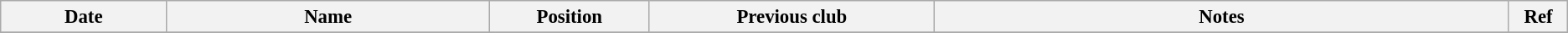<table class="wikitable" style="text-align:left; font-size:95%;">
<tr>
<th style="width:125px;">Date</th>
<th style="width:250px;">Name</th>
<th style="width:120px;">Position</th>
<th style="width:220px;">Previous club</th>
<th style="width:450px;">Notes</th>
<th style="width:40px;">Ref</th>
</tr>
<tr>
</tr>
</table>
